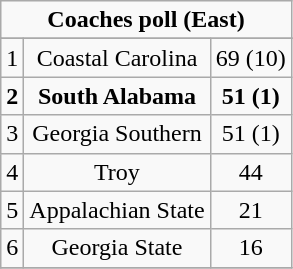<table class="wikitable">
<tr align="center">
<td align="center" Colspan="3"><strong>Coaches poll (East)</strong></td>
</tr>
<tr align="center">
</tr>
<tr align="center">
<td>1</td>
<td>Coastal Carolina</td>
<td>69 (10)</td>
</tr>
<tr align="center">
<td><strong>2</strong></td>
<td><strong>South Alabama</strong></td>
<td><strong>51 (1)</strong></td>
</tr>
<tr align="center">
<td>3</td>
<td>Georgia Southern</td>
<td>51 (1)</td>
</tr>
<tr align="center">
<td>4</td>
<td>Troy</td>
<td>44</td>
</tr>
<tr align="center">
<td>5</td>
<td>Appalachian State</td>
<td>21</td>
</tr>
<tr align="center">
<td>6</td>
<td>Georgia State</td>
<td>16</td>
</tr>
<tr align="center">
</tr>
</table>
